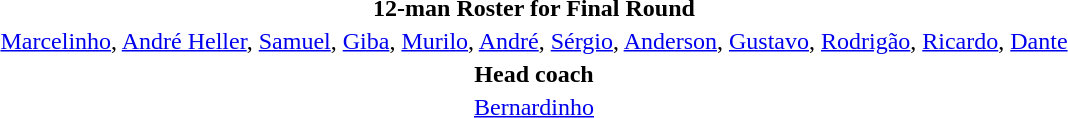<table style="text-align: center; margin-top: 2em; margin-left: auto; margin-right: auto">
<tr>
<td><strong>12-man Roster for Final Round</strong></td>
</tr>
<tr>
<td><a href='#'>Marcelinho</a>, <a href='#'>André Heller</a>, <a href='#'>Samuel</a>, <a href='#'>Giba</a>, <a href='#'>Murilo</a>, <a href='#'>André</a>, <a href='#'>Sérgio</a>, <a href='#'>Anderson</a>, <a href='#'>Gustavo</a>, <a href='#'>Rodrigão</a>, <a href='#'>Ricardo</a>, <a href='#'>Dante</a></td>
</tr>
<tr>
<td><strong>Head coach</strong></td>
</tr>
<tr>
<td><a href='#'>Bernardinho</a></td>
</tr>
</table>
